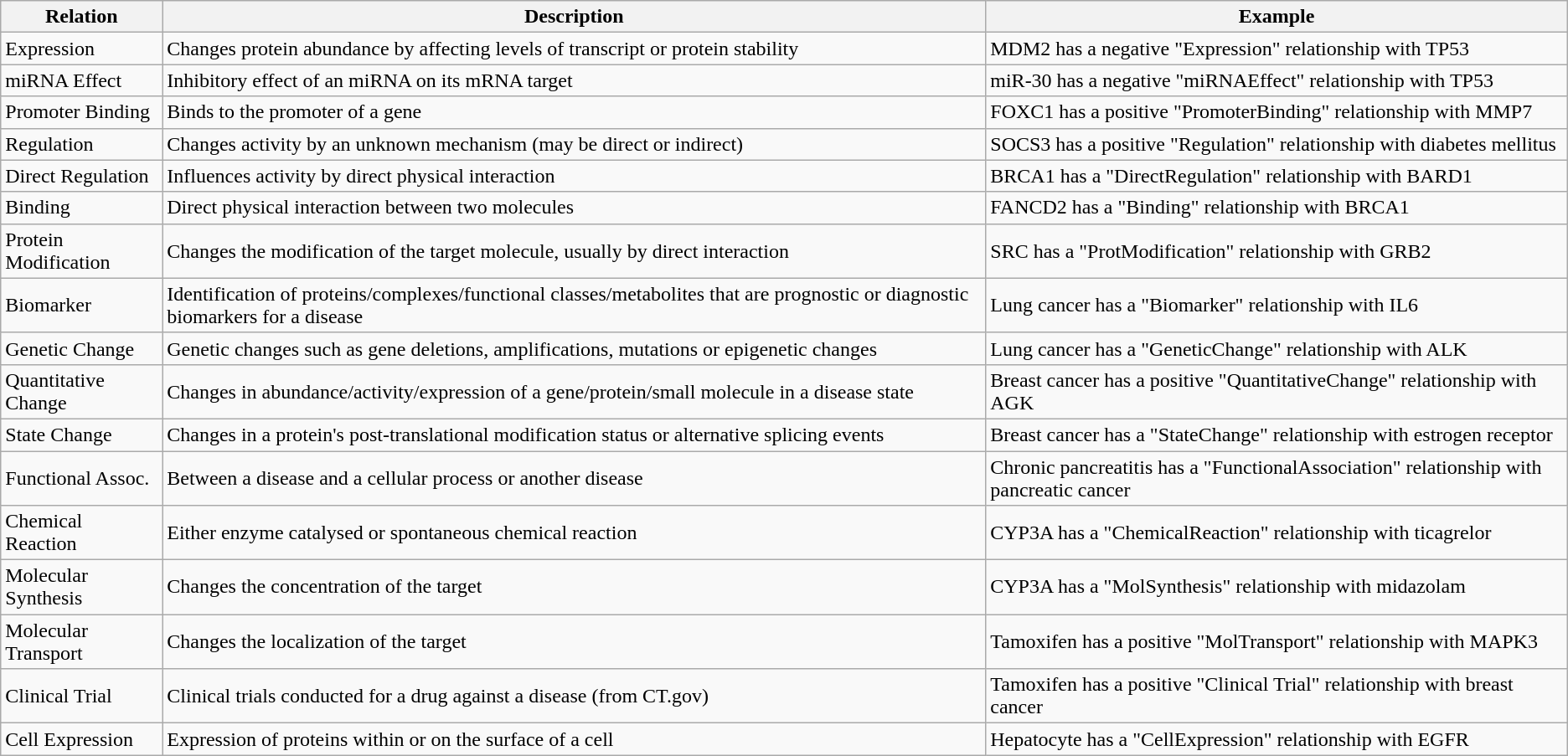<table class="wikitable">
<tr>
<th>Relation</th>
<th>Description</th>
<th>Example</th>
</tr>
<tr>
<td>Expression</td>
<td>Changes protein abundance by affecting levels of transcript or  protein stability</td>
<td>MDM2 has a negative "Expression" relationship with  TP53</td>
</tr>
<tr>
<td>miRNA Effect</td>
<td>Inhibitory effect of an miRNA on its mRNA target</td>
<td>miR-30 has a negative "miRNAEffect" relationship  with TP53</td>
</tr>
<tr>
<td>Promoter Binding</td>
<td>Binds to the promoter of a gene</td>
<td>FOXC1 has a positive "PromoterBinding" relationship  with MMP7</td>
</tr>
<tr>
<td>Regulation</td>
<td>Changes activity by an unknown mechanism (may be direct or  indirect)</td>
<td>SOCS3 has a positive "Regulation" relationship with  diabetes mellitus</td>
</tr>
<tr>
<td>Direct Regulation</td>
<td>Influences activity by direct physical interaction</td>
<td>BRCA1 has a "DirectRegulation" relationship with  BARD1</td>
</tr>
<tr>
<td>Binding</td>
<td>Direct physical interaction between two molecules</td>
<td>FANCD2 has a "Binding" relationship with BRCA1</td>
</tr>
<tr>
<td>Protein Modification</td>
<td>Changes the modification of the target molecule, usually by  direct interaction</td>
<td>SRC has a "ProtModification" relationship with GRB2</td>
</tr>
<tr>
<td>Biomarker</td>
<td>Identification of proteins/complexes/functional  classes/metabolites that are prognostic or diagnostic biomarkers for a  disease</td>
<td>Lung cancer has a "Biomarker" relationship with IL6</td>
</tr>
<tr>
<td>Genetic Change</td>
<td>Genetic changes such as gene deletions, amplifications,  mutations or epigenetic changes</td>
<td>Lung cancer has a "GeneticChange" relationship with  ALK</td>
</tr>
<tr>
<td>Quantitative Change</td>
<td>Changes in abundance/activity/expression of a  gene/protein/small molecule in a disease state</td>
<td>Breast cancer has a positive "QuantitativeChange" relationship with AGK</td>
</tr>
<tr>
<td>State Change</td>
<td>Changes in a protein's post-translational modification status  or alternative splicing events</td>
<td>Breast cancer has a "StateChange" relationship with estrogen  receptor</td>
</tr>
<tr>
<td>Functional Assoc.</td>
<td>Between a disease and a cellular process or another disease</td>
<td>Chronic pancreatitis has a "FunctionalAssociation"  relationship with pancreatic cancer</td>
</tr>
<tr>
<td>Chemical Reaction</td>
<td>Either enzyme catalysed or spontaneous chemical reaction</td>
<td>CYP3A has a "ChemicalReaction" relationship with  ticagrelor</td>
</tr>
<tr>
<td>Molecular Synthesis</td>
<td>Changes the concentration of the target</td>
<td>CYP3A has a "MolSynthesis" relationship with  midazolam</td>
</tr>
<tr>
<td>Molecular Transport</td>
<td>Changes the localization of the target</td>
<td>Tamoxifen has a positive "MolTransport" relationship  with MAPK3</td>
</tr>
<tr>
<td>Clinical Trial</td>
<td>Clinical trials conducted for a drug against a disease (from  CT.gov)</td>
<td>Tamoxifen has a positive "Clinical Trial" relationship  with breast cancer</td>
</tr>
<tr>
<td>Cell Expression</td>
<td>Expression of proteins within or on the surface of a cell</td>
<td>Hepatocyte has a "CellExpression" relationship with  EGFR</td>
</tr>
</table>
